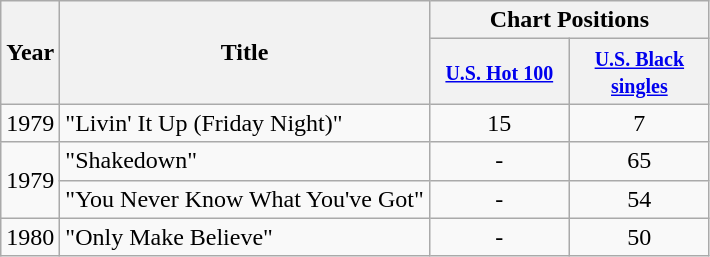<table class="wikitable">
<tr>
<th rowspan="2">Year</th>
<th rowspan="2">Title</th>
<th colspan="2">Chart Positions</th>
</tr>
<tr>
<th width="86"><small><a href='#'>U.S. Hot 100</a></small></th>
<th width="86"><small><a href='#'>U.S. Black singles</a></small></th>
</tr>
<tr>
<td>1979</td>
<td>"Livin' It Up (Friday Night)"</td>
<td align="center">15</td>
<td align="center">7</td>
</tr>
<tr>
<td rowspan="2">1979</td>
<td>"Shakedown"</td>
<td align="center">-</td>
<td align="center">65</td>
</tr>
<tr>
<td>"You Never Know What You've Got"</td>
<td align="center">-</td>
<td align="center">54</td>
</tr>
<tr>
<td>1980</td>
<td>"Only Make Believe"</td>
<td align="center">-</td>
<td align="center">50</td>
</tr>
</table>
